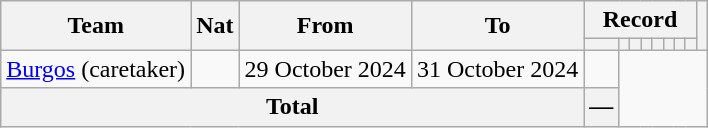<table class="wikitable" style="text-align: center">
<tr>
<th rowspan="2">Team</th>
<th rowspan="2">Nat</th>
<th rowspan="2">From</th>
<th rowspan="2">To</th>
<th colspan="8">Record</th>
<th rowspan=2></th>
</tr>
<tr>
<th></th>
<th></th>
<th></th>
<th></th>
<th></th>
<th></th>
<th></th>
<th></th>
</tr>
<tr>
<td align=left><a href='#'>Burgos</a> (caretaker)</td>
<td></td>
<td align=left>29 October 2024</td>
<td align=left>31 October 2024<br></td>
<td></td>
</tr>
<tr>
<th colspan="4">Total<br></th>
<th>—</th>
</tr>
</table>
